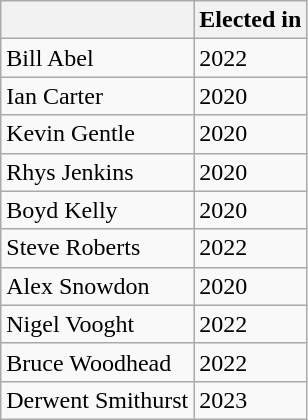<table class="wikitable">
<tr>
<th></th>
<th>Elected in</th>
</tr>
<tr>
<td>Bill Abel</td>
<td>2022</td>
</tr>
<tr>
<td>Ian Carter</td>
<td>2020</td>
</tr>
<tr>
<td>Kevin Gentle</td>
<td>2020</td>
</tr>
<tr>
<td>Rhys Jenkins</td>
<td>2020</td>
</tr>
<tr>
<td>Boyd Kelly</td>
<td>2020</td>
</tr>
<tr>
<td>Steve Roberts</td>
<td>2022</td>
</tr>
<tr>
<td>Alex Snowdon</td>
<td>2020</td>
</tr>
<tr>
<td>Nigel Vooght</td>
<td>2022</td>
</tr>
<tr>
<td>Bruce Woodhead</td>
<td>2022</td>
</tr>
<tr>
<td>Derwent Smithurst</td>
<td>2023</td>
</tr>
</table>
